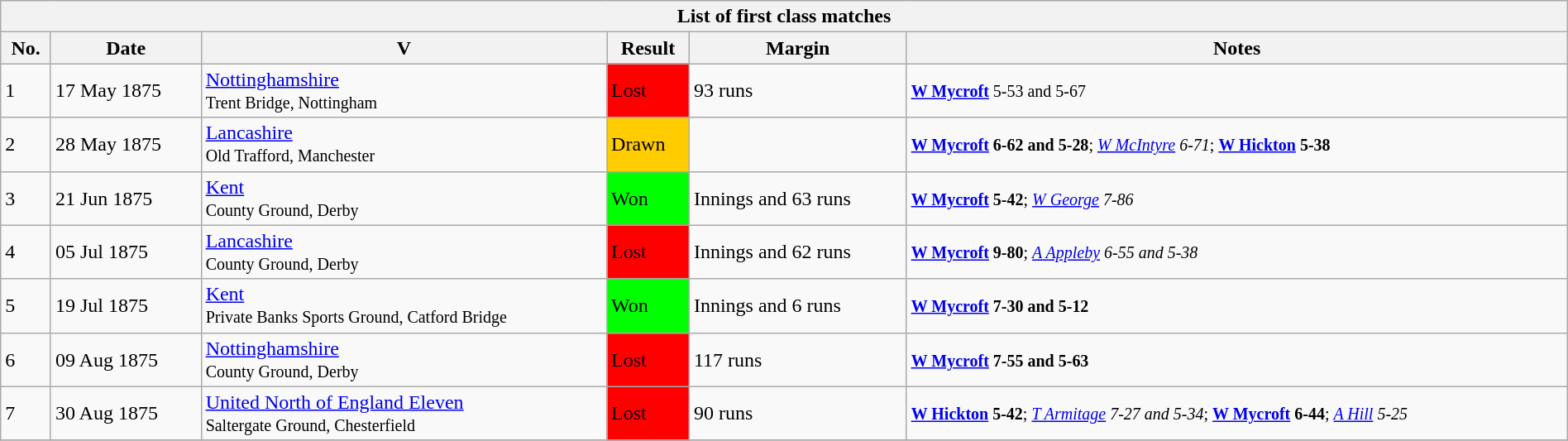<table class="wikitable" width="100%">
<tr>
<th bgcolor="#efefef" colspan=6>List of first class matches</th>
</tr>
<tr bgcolor="#efefef">
<th>No.</th>
<th>Date</th>
<th>V</th>
<th>Result</th>
<th>Margin</th>
<th>Notes</th>
</tr>
<tr>
<td>1</td>
<td>17 May 1875</td>
<td><a href='#'>Nottinghamshire</a> <br><small>   Trent Bridge, Nottingham </small></td>
<td bgcolor="#FF0000">Lost</td>
<td>93 runs</td>
<td><small> <strong><a href='#'>W Mycroft</a></strong> 5-53 and 5-67 </small></td>
</tr>
<tr>
<td>2</td>
<td>28 May 1875</td>
<td><a href='#'>Lancashire</a> <br><small>  Old Trafford, Manchester </small></td>
<td bgcolor="#FFCC00">Drawn</td>
<td></td>
<td><small> <strong><a href='#'>W Mycroft</a> 6-62 and 5-28</strong>; <em><a href='#'>W McIntyre</a> 6-71</em>; <strong><a href='#'>W Hickton</a> 5-38</strong>  </small></td>
</tr>
<tr>
<td>3</td>
<td>21 Jun 1875</td>
<td><a href='#'>Kent</a> <br><small> County Ground, Derby </small></td>
<td bgcolor="#00FF00">Won</td>
<td>Innings and 63 runs</td>
<td><small> <strong><a href='#'>W Mycroft</a> 5-42</strong>; <em><a href='#'>W George</a> 7-86</em>  </small></td>
</tr>
<tr>
<td>4</td>
<td>05 Jul 1875</td>
<td><a href='#'>Lancashire</a> <br><small> County Ground, Derby </small></td>
<td bgcolor="#FF0000">Lost</td>
<td>Innings and 62 runs</td>
<td><small> <strong><a href='#'>W Mycroft</a> 9-80</strong>; <em><a href='#'>A Appleby</a> 6-55 and 5-38</em> </small></td>
</tr>
<tr>
<td>5</td>
<td>19 Jul 1875</td>
<td><a href='#'>Kent</a> <br><small>  Private Banks Sports Ground, Catford Bridge </small></td>
<td bgcolor="#00FF00">Won</td>
<td>Innings and 6 runs</td>
<td><small> <strong><a href='#'>W Mycroft</a> 7-30 and 5-12</strong> </small></td>
</tr>
<tr>
<td>6</td>
<td>09 Aug 1875</td>
<td><a href='#'>Nottinghamshire</a> <br><small>  County Ground, Derby </small></td>
<td bgcolor="#FF0000">Lost</td>
<td>117 runs</td>
<td><small> <strong><a href='#'>W Mycroft</a> 7-55 and 5-63</strong> </small></td>
</tr>
<tr>
<td>7</td>
<td>30 Aug 1875</td>
<td><a href='#'>United North of England Eleven</a> <br><small> Saltergate Ground, Chesterfield </small></td>
<td bgcolor="#FF0000">Lost</td>
<td>90 runs</td>
<td><small> <strong><a href='#'>W Hickton</a> 5-42</strong>; <em><a href='#'>T Armitage</a> 7-27 and 5-34</em>; <strong><a href='#'>W Mycroft</a> 6-44</strong>; <em><a href='#'>A Hill</a> 5-25</em> </small></td>
</tr>
<tr>
</tr>
</table>
